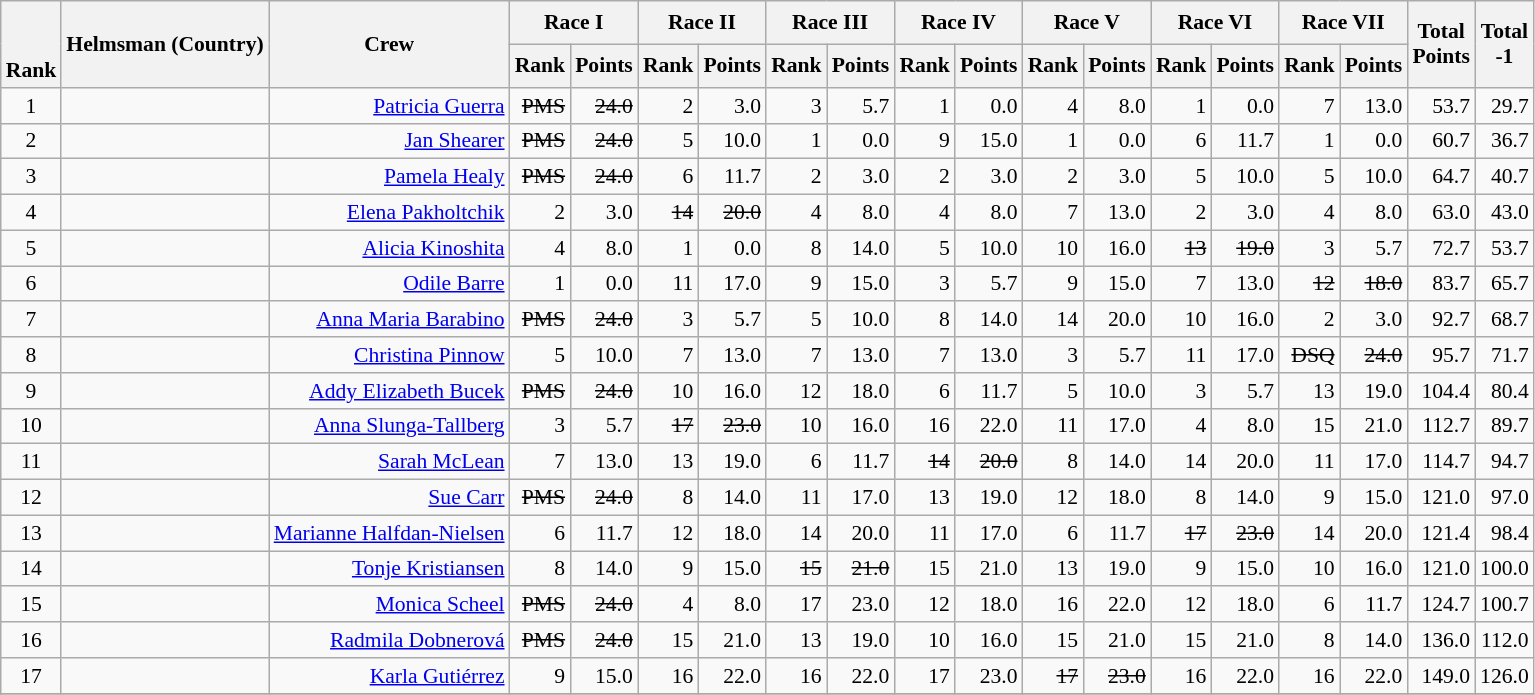<table class="wikitable" style="text-align:right; font-size:90%">
<tr>
<th rowspan="2"> <br>  <br> Rank</th>
<th rowspan="2">Helmsman (Country)</th>
<th rowspan="2">Crew</th>
<th colspan="2">Race I</th>
<th colspan="2">Race II</th>
<th colspan="2">Race III</th>
<th colspan="2">Race IV</th>
<th colspan="2">Race V</th>
<th colspan="2">Race VI</th>
<th colspan="2">Race VII</th>
<th rowspan="2">Total <br>Points <br> </th>
<th rowspan="2">Total<br>-1<br> </th>
</tr>
<tr>
<th>Rank</th>
<th>Points</th>
<th>Rank</th>
<th>Points</th>
<th>Rank</th>
<th>Points</th>
<th>Rank</th>
<th>Points</th>
<th>Rank</th>
<th>Points</th>
<th>Rank</th>
<th>Points</th>
<th>Rank</th>
<th>Points</th>
</tr>
<tr style="vertical-align:top;">
<td align=center>1</td>
<td align=left></td>
<td><a href='#'>Patricia Guerra</a></td>
<td><s>PMS</s></td>
<td><s>24.0</s></td>
<td>2</td>
<td>3.0</td>
<td>3</td>
<td>5.7</td>
<td>1</td>
<td>0.0</td>
<td>4</td>
<td>8.0</td>
<td>1</td>
<td>0.0</td>
<td>7</td>
<td>13.0</td>
<td>53.7</td>
<td>29.7</td>
</tr>
<tr>
<td align=center>2</td>
<td align=left></td>
<td><a href='#'>Jan Shearer</a></td>
<td><s>PMS</s></td>
<td><s>24.0</s></td>
<td>5</td>
<td>10.0</td>
<td>1</td>
<td>0.0</td>
<td>9</td>
<td>15.0</td>
<td>1</td>
<td>0.0</td>
<td>6</td>
<td>11.7</td>
<td>1</td>
<td>0.0</td>
<td>60.7</td>
<td>36.7</td>
</tr>
<tr>
<td align=center>3</td>
<td align=left></td>
<td><a href='#'>Pamela Healy</a></td>
<td><s>PMS</s></td>
<td><s>24.0</s></td>
<td>6</td>
<td>11.7</td>
<td>2</td>
<td>3.0</td>
<td>2</td>
<td>3.0</td>
<td>2</td>
<td>3.0</td>
<td>5</td>
<td>10.0</td>
<td>5</td>
<td>10.0</td>
<td>64.7</td>
<td>40.7</td>
</tr>
<tr>
<td align=center>4</td>
<td align=left></td>
<td><a href='#'>Elena Pakholtchik</a></td>
<td>2</td>
<td>3.0</td>
<td><s>14</s></td>
<td><s>20.0</s></td>
<td>4</td>
<td>8.0</td>
<td>4</td>
<td>8.0</td>
<td>7</td>
<td>13.0</td>
<td>2</td>
<td>3.0</td>
<td>4</td>
<td>8.0</td>
<td>63.0</td>
<td>43.0</td>
</tr>
<tr>
<td align=center>5</td>
<td align=left></td>
<td><a href='#'>Alicia Kinoshita</a></td>
<td>4</td>
<td>8.0</td>
<td>1</td>
<td>0.0</td>
<td>8</td>
<td>14.0</td>
<td>5</td>
<td>10.0</td>
<td>10</td>
<td>16.0</td>
<td><s>13</s></td>
<td><s>19.0</s></td>
<td>3</td>
<td>5.7</td>
<td>72.7</td>
<td>53.7</td>
</tr>
<tr>
<td align=center>6</td>
<td align=left></td>
<td><a href='#'>Odile Barre</a></td>
<td>1</td>
<td>0.0</td>
<td>11</td>
<td>17.0</td>
<td>9</td>
<td>15.0</td>
<td>3</td>
<td>5.7</td>
<td>9</td>
<td>15.0</td>
<td>7</td>
<td>13.0</td>
<td><s>12</s></td>
<td><s>18.0</s></td>
<td>83.7</td>
<td>65.7</td>
</tr>
<tr>
<td align=center>7</td>
<td align=left></td>
<td><a href='#'>Anna Maria Barabino</a></td>
<td><s>PMS</s></td>
<td><s>24.0</s></td>
<td>3</td>
<td>5.7</td>
<td>5</td>
<td>10.0</td>
<td>8</td>
<td>14.0</td>
<td>14</td>
<td>20.0</td>
<td>10</td>
<td>16.0</td>
<td>2</td>
<td>3.0</td>
<td>92.7</td>
<td>68.7</td>
</tr>
<tr>
<td align=center>8</td>
<td align=left></td>
<td><a href='#'>Christina Pinnow</a></td>
<td>5</td>
<td>10.0</td>
<td>7</td>
<td>13.0</td>
<td>7</td>
<td>13.0</td>
<td>7</td>
<td>13.0</td>
<td>3</td>
<td>5.7</td>
<td>11</td>
<td>17.0</td>
<td><s>DSQ</s></td>
<td><s>24.0</s></td>
<td>95.7</td>
<td>71.7</td>
</tr>
<tr>
<td align=center>9</td>
<td align=left></td>
<td><a href='#'>Addy Elizabeth Bucek</a></td>
<td><s>PMS</s></td>
<td><s>24.0</s></td>
<td>10</td>
<td>16.0</td>
<td>12</td>
<td>18.0</td>
<td>6</td>
<td>11.7</td>
<td>5</td>
<td>10.0</td>
<td>3</td>
<td>5.7</td>
<td>13</td>
<td>19.0</td>
<td>104.4</td>
<td>80.4</td>
</tr>
<tr>
<td align=center>10</td>
<td align=left></td>
<td><a href='#'>Anna Slunga-Tallberg</a></td>
<td>3</td>
<td>5.7</td>
<td><s>17</s></td>
<td><s>23.0</s></td>
<td>10</td>
<td>16.0</td>
<td>16</td>
<td>22.0</td>
<td>11</td>
<td>17.0</td>
<td>4</td>
<td>8.0</td>
<td>15</td>
<td>21.0</td>
<td>112.7</td>
<td>89.7</td>
</tr>
<tr>
<td align=center>11</td>
<td align=left></td>
<td><a href='#'>Sarah McLean</a></td>
<td>7</td>
<td>13.0</td>
<td>13</td>
<td>19.0</td>
<td>6</td>
<td>11.7</td>
<td><s>14</s></td>
<td><s>20.0</s></td>
<td>8</td>
<td>14.0</td>
<td>14</td>
<td>20.0</td>
<td>11</td>
<td>17.0</td>
<td>114.7</td>
<td>94.7</td>
</tr>
<tr>
<td align=center>12</td>
<td align=left></td>
<td><a href='#'>Sue Carr</a></td>
<td><s>PMS</s></td>
<td><s>24.0</s></td>
<td>8</td>
<td>14.0</td>
<td>11</td>
<td>17.0</td>
<td>13</td>
<td>19.0</td>
<td>12</td>
<td>18.0</td>
<td>8</td>
<td>14.0</td>
<td>9</td>
<td>15.0</td>
<td>121.0</td>
<td>97.0</td>
</tr>
<tr>
<td align=center>13</td>
<td align=left></td>
<td><a href='#'>Marianne Halfdan-Nielsen</a></td>
<td>6</td>
<td>11.7</td>
<td>12</td>
<td>18.0</td>
<td>14</td>
<td>20.0</td>
<td>11</td>
<td>17.0</td>
<td>6</td>
<td>11.7</td>
<td><s>17</s></td>
<td><s>23.0</s></td>
<td>14</td>
<td>20.0</td>
<td>121.4</td>
<td>98.4</td>
</tr>
<tr>
<td align=center>14</td>
<td align=left></td>
<td><a href='#'>Tonje Kristiansen</a></td>
<td>8</td>
<td>14.0</td>
<td>9</td>
<td>15.0</td>
<td><s>15</s></td>
<td><s>21.0</s></td>
<td>15</td>
<td>21.0</td>
<td>13</td>
<td>19.0</td>
<td>9</td>
<td>15.0</td>
<td>10</td>
<td>16.0</td>
<td>121.0</td>
<td>100.0</td>
</tr>
<tr>
<td align=center>15</td>
<td align=left></td>
<td><a href='#'>Monica Scheel</a></td>
<td><s>PMS</s></td>
<td><s>24.0</s></td>
<td>4</td>
<td>8.0</td>
<td>17</td>
<td>23.0</td>
<td>12</td>
<td>18.0</td>
<td>16</td>
<td>22.0</td>
<td>12</td>
<td>18.0</td>
<td>6</td>
<td>11.7</td>
<td>124.7</td>
<td>100.7</td>
</tr>
<tr>
<td align=center>16</td>
<td align=left></td>
<td><a href='#'>Radmila Dobnerová</a></td>
<td><s>PMS</s></td>
<td><s>24.0</s></td>
<td>15</td>
<td>21.0</td>
<td>13</td>
<td>19.0</td>
<td>10</td>
<td>16.0</td>
<td>15</td>
<td>21.0</td>
<td>15</td>
<td>21.0</td>
<td>8</td>
<td>14.0</td>
<td>136.0</td>
<td>112.0</td>
</tr>
<tr>
<td align=center>17</td>
<td align=left></td>
<td><a href='#'>Karla Gutiérrez</a></td>
<td>9</td>
<td>15.0</td>
<td>16</td>
<td>22.0</td>
<td>16</td>
<td>22.0</td>
<td>17</td>
<td>23.0</td>
<td><s>17</s></td>
<td><s>23.0</s></td>
<td>16</td>
<td>22.0</td>
<td>16</td>
<td>22.0</td>
<td>149.0</td>
<td>126.0</td>
</tr>
<tr>
</tr>
</table>
